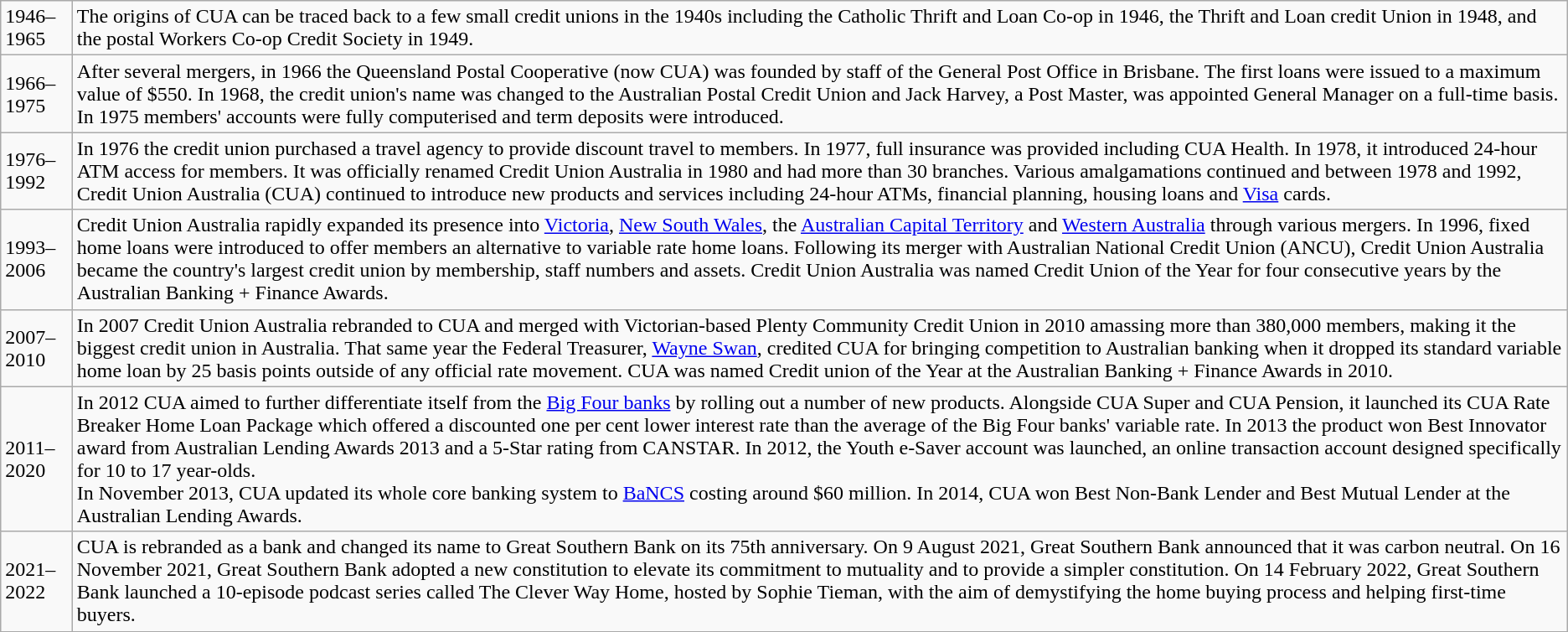<table class="wikitable">
<tr>
<td>1946–1965</td>
<td>The origins of CUA can be traced back to a few small credit unions in the 1940s including the Catholic Thrift and Loan Co-op in 1946, the Thrift and Loan credit Union in 1948, and the postal Workers Co-op Credit Society in 1949.</td>
</tr>
<tr>
<td>1966–1975</td>
<td>After several mergers, in 1966 the Queensland Postal Cooperative (now CUA) was founded by staff of the General Post Office in Brisbane. The first loans were issued to a maximum value of $550. In 1968, the credit union's name was changed to the Australian Postal Credit Union and Jack Harvey, a Post Master, was appointed General Manager on a full-time basis. In 1975 members' accounts were fully computerised and term deposits were introduced.</td>
</tr>
<tr>
<td>1976–1992</td>
<td>In 1976 the credit union purchased a travel agency to provide discount travel to members. In 1977, full insurance was provided including CUA Health. In 1978, it introduced 24-hour ATM access for members. It was officially renamed Credit Union Australia in 1980 and had more than 30 branches. Various amalgamations continued and between 1978 and 1992, Credit Union Australia (CUA) continued to introduce new products and services including 24-hour ATMs, financial planning, housing loans and <a href='#'>Visa</a> cards.</td>
</tr>
<tr>
<td>1993–2006</td>
<td>Credit Union Australia rapidly expanded its presence into <a href='#'>Victoria</a>, <a href='#'>New South Wales</a>, the <a href='#'>Australian Capital Territory</a> and <a href='#'>Western Australia</a> through various mergers. In 1996, fixed home loans were introduced to offer members an alternative to variable rate home loans. Following its merger with Australian National Credit Union (ANCU), Credit Union Australia became the country's largest credit union by membership, staff numbers and assets. Credit Union Australia was named Credit Union of the Year for four consecutive years by the Australian Banking + Finance Awards.</td>
</tr>
<tr>
<td>2007–2010</td>
<td>In 2007 Credit Union Australia rebranded to CUA and merged with Victorian-based Plenty Community Credit Union in 2010 amassing more than 380,000 members, making it the biggest credit union in Australia. That same year the Federal Treasurer, <a href='#'>Wayne Swan</a>, credited CUA for bringing competition to Australian banking when it dropped its standard variable home loan by 25 basis points outside of any official rate movement. CUA was named Credit union of the Year at the Australian Banking + Finance Awards in 2010.</td>
</tr>
<tr>
<td>2011–2020</td>
<td>In 2012 CUA aimed to further differentiate itself from the <a href='#'>Big Four banks</a> by rolling out a number of new products. Alongside CUA Super and CUA Pension, it launched its CUA Rate Breaker Home Loan Package which offered a discounted one per cent lower interest rate than the average of the Big Four banks' variable rate. In 2013 the product won Best Innovator award from Australian Lending Awards 2013 and a 5-Star rating from CANSTAR. In 2012, the Youth e-Saver account was launched, an online transaction account designed specifically for 10 to 17 year-olds.<br>In November 2013, CUA updated its whole core banking system to <a href='#'>BaNCS</a> costing around $60 million. In 2014, CUA won Best Non-Bank Lender and Best Mutual Lender at the Australian Lending Awards.</td>
</tr>
<tr>
<td>2021–2022</td>
<td>CUA is rebranded as a bank and changed its name to Great Southern Bank on its 75th anniversary. On 9 August 2021, Great Southern Bank announced that it was carbon neutral. On 16 November 2021, Great Southern Bank adopted a new constitution to elevate its commitment to mutuality and to provide a simpler constitution. On 14 February 2022, Great Southern Bank launched a 10-episode podcast series called The Clever Way Home, hosted by Sophie Tieman, with the aim of demystifying the home buying process and helping first-time buyers.</td>
</tr>
</table>
